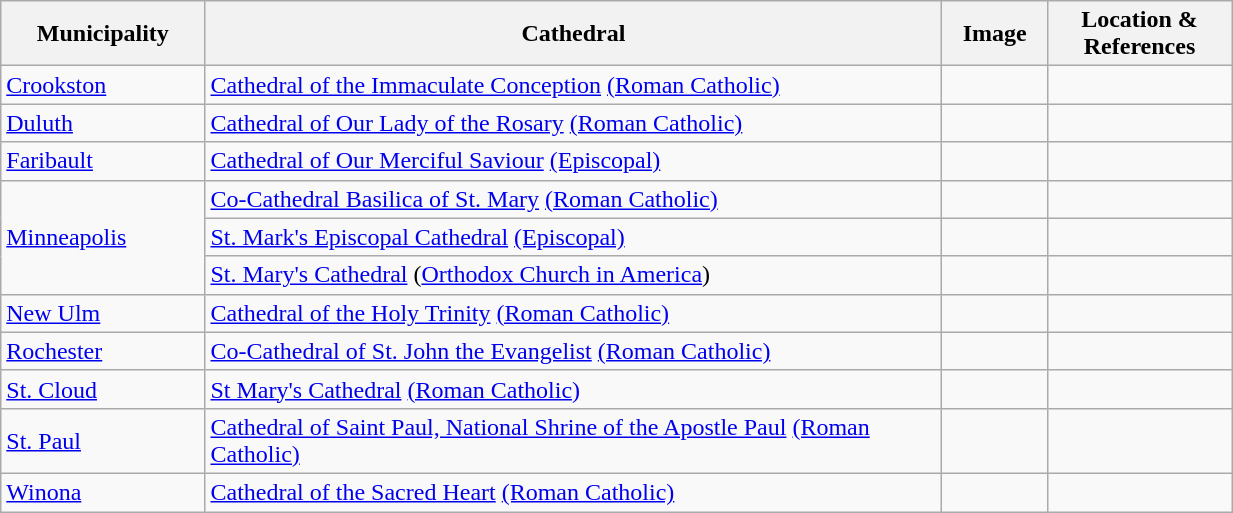<table width=65% class="wikitable">
<tr>
<th width = 10%>Municipality</th>
<th width = 40%>Cathedral</th>
<th width = 5%>Image</th>
<th width = 10%>Location & References</th>
</tr>
<tr>
<td><a href='#'>Crookston</a></td>
<td><a href='#'>Cathedral of the Immaculate Conception</a> <a href='#'>(Roman Catholic)</a></td>
<td></td>
<td><small></small><br></td>
</tr>
<tr>
<td><a href='#'>Duluth</a></td>
<td><a href='#'>Cathedral of Our Lady of the Rosary</a> <a href='#'>(Roman Catholic)</a></td>
<td></td>
<td><small></small><br></td>
</tr>
<tr>
<td><a href='#'>Faribault</a></td>
<td><a href='#'>Cathedral of Our Merciful Saviour</a> <a href='#'>(Episcopal)</a></td>
<td></td>
<td><small></small><br></td>
</tr>
<tr>
<td rowspan=3><a href='#'>Minneapolis</a></td>
<td><a href='#'>Co-Cathedral Basilica of St. Mary</a> <a href='#'>(Roman Catholic)</a></td>
<td></td>
<td><small></small><br></td>
</tr>
<tr>
<td><a href='#'>St. Mark's Episcopal Cathedral</a> <a href='#'>(Episcopal)</a></td>
<td></td>
<td><small></small><br></td>
</tr>
<tr>
<td><a href='#'>St. Mary's Cathedral</a> (<a href='#'>Orthodox Church in America</a>)</td>
<td></td>
<td><small></small><br></td>
</tr>
<tr>
<td><a href='#'>New Ulm</a></td>
<td><a href='#'>Cathedral of the Holy Trinity</a> <a href='#'>(Roman Catholic)</a></td>
<td></td>
<td><small></small><br></td>
</tr>
<tr>
<td><a href='#'>Rochester</a></td>
<td><a href='#'>Co-Cathedral of St. John the Evangelist</a> <a href='#'>(Roman Catholic)</a></td>
<td></td>
<td><small></small><br></td>
</tr>
<tr>
<td><a href='#'>St. Cloud</a></td>
<td><a href='#'>St Mary's Cathedral</a> <a href='#'>(Roman Catholic)</a></td>
<td></td>
<td><small></small><br></td>
</tr>
<tr>
<td><a href='#'>St. Paul</a></td>
<td><a href='#'>Cathedral of Saint Paul, National Shrine of the Apostle Paul</a> <a href='#'>(Roman Catholic)</a></td>
<td></td>
<td><small></small><br></td>
</tr>
<tr>
<td><a href='#'>Winona</a></td>
<td><a href='#'>Cathedral of the Sacred Heart</a> <a href='#'>(Roman Catholic)</a></td>
<td></td>
<td><small></small><br></td>
</tr>
</table>
